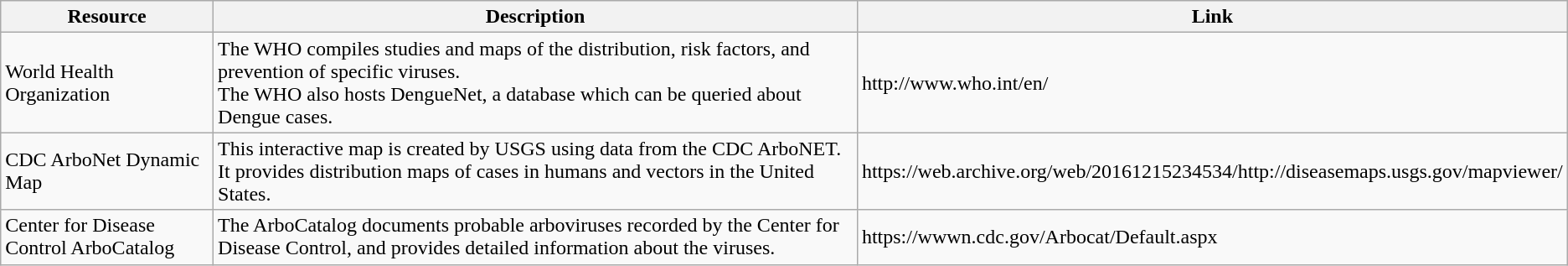<table class="wikitable">
<tr>
<th>Resource</th>
<th>Description</th>
<th>Link</th>
</tr>
<tr>
<td>World Health Organization</td>
<td>The WHO compiles studies and maps of the distribution, risk factors, and prevention of specific viruses.<br>The WHO also hosts DengueNet, a database which can be queried about Dengue cases.</td>
<td>http://www.who.int/en/<br></td>
</tr>
<tr>
<td>CDC ArboNet Dynamic Map</td>
<td>This interactive map is created by USGS using data from the CDC ArboNET. It provides distribution maps of cases in humans and vectors in the United States.</td>
<td>https://web.archive.org/web/20161215234534/http://diseasemaps.usgs.gov/mapviewer/</td>
</tr>
<tr>
<td>Center for Disease Control ArboCatalog</td>
<td>The ArboCatalog documents probable arboviruses recorded by the Center for Disease Control, and provides detailed information about the viruses.</td>
<td>https://wwwn.cdc.gov/Arbocat/Default.aspx</td>
</tr>
</table>
